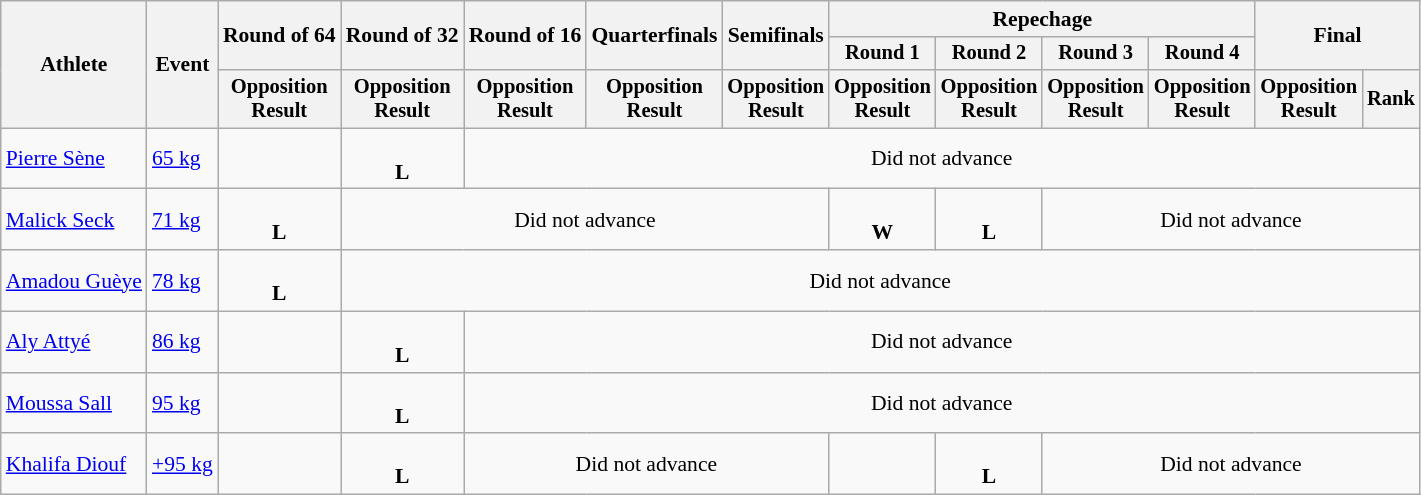<table class="wikitable" style="font-size:90%">
<tr>
<th rowspan="3">Athlete</th>
<th rowspan="3">Event</th>
<th rowspan="2">Round of 64</th>
<th rowspan="2">Round of 32</th>
<th rowspan="2">Round of 16</th>
<th rowspan="2">Quarterfinals</th>
<th rowspan="2">Semifinals</th>
<th colspan=4>Repechage</th>
<th rowspan="2" colspan=2>Final</th>
</tr>
<tr style="font-size:95%">
<th>Round 1</th>
<th>Round 2</th>
<th>Round 3</th>
<th>Round 4</th>
</tr>
<tr style="font-size:95%">
<th>Opposition<br>Result</th>
<th>Opposition<br>Result</th>
<th>Opposition<br>Result</th>
<th>Opposition<br>Result</th>
<th>Opposition<br>Result</th>
<th>Opposition<br>Result</th>
<th>Opposition<br>Result</th>
<th>Opposition<br>Result</th>
<th>Opposition<br>Result</th>
<th>Opposition<br>Result</th>
<th>Rank</th>
</tr>
<tr align=center>
<td align=left><a href='#'>Pierre Sène</a></td>
<td align=left><a href='#'>65 kg</a></td>
<td></td>
<td><br><strong>L</strong></td>
<td colspan=9>Did not advance</td>
</tr>
<tr align=center>
<td align=left><a href='#'>Malick Seck</a></td>
<td align=left><a href='#'>71 kg</a></td>
<td><br><strong>L</strong></td>
<td colspan=4>Did not advance</td>
<td><br><strong>W</strong></td>
<td><br><strong>L</strong></td>
<td colspan=4>Did not advance</td>
</tr>
<tr align=center>
<td align=left><a href='#'>Amadou Guèye</a></td>
<td align=left><a href='#'>78 kg</a></td>
<td><br><strong>L</strong></td>
<td colspan=10>Did not advance</td>
</tr>
<tr align=center>
<td align=left><a href='#'>Aly Attyé</a></td>
<td align=left><a href='#'>86 kg</a></td>
<td></td>
<td><br><strong>L</strong></td>
<td colspan=9>Did not advance</td>
</tr>
<tr align=center>
<td align=left><a href='#'>Moussa Sall</a></td>
<td align=left><a href='#'>95 kg</a></td>
<td></td>
<td><br><strong>L</strong></td>
<td colspan=9>Did not advance</td>
</tr>
<tr align=center>
<td align=left><a href='#'>Khalifa Diouf</a></td>
<td align=left><a href='#'>+95 kg</a></td>
<td></td>
<td><br><strong>L</strong></td>
<td colspan=3>Did not advance</td>
<td></td>
<td><br><strong>L</strong></td>
<td colspan=4>Did not advance</td>
</tr>
</table>
